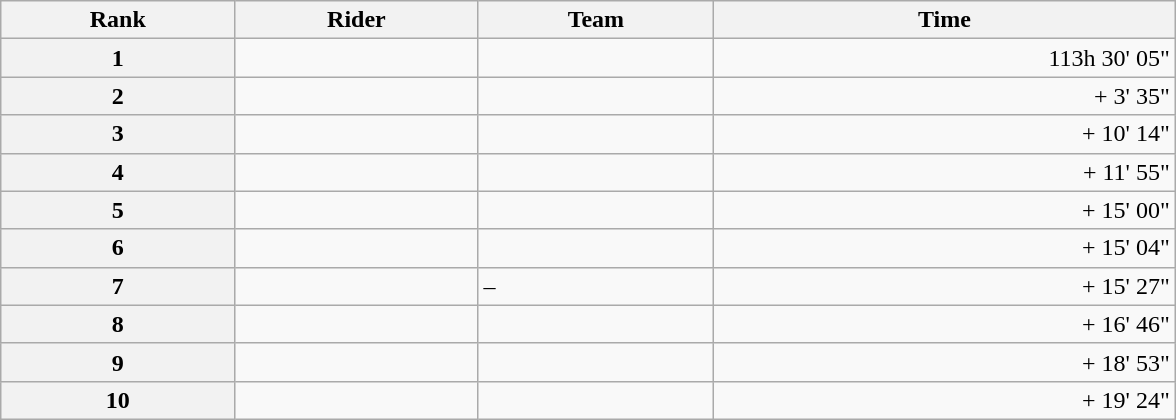<table class="wikitable" style="width:49em;margin-bottom:0;">
<tr>
<th scope="col">Rank</th>
<th scope="col">Rider</th>
<th scope="col">Team</th>
<th scope="col">Time</th>
</tr>
<tr>
<th scope="row">1</th>
<td></td>
<td></td>
<td style="text-align:right;">113h 30' 05"</td>
</tr>
<tr>
<th scope="row">2</th>
<td></td>
<td></td>
<td style="text-align:right;">+ 3' 35"</td>
</tr>
<tr>
<th scope="row">3</th>
<td></td>
<td></td>
<td style="text-align:right;">+ 10' 14"</td>
</tr>
<tr>
<th scope="row">4</th>
<td></td>
<td></td>
<td style="text-align:right;">+ 11' 55"</td>
</tr>
<tr>
<th scope="row">5</th>
<td></td>
<td></td>
<td style="text-align:right;">+ 15' 00"</td>
</tr>
<tr>
<th scope="row">6</th>
<td></td>
<td></td>
<td style="text-align:right;">+ 15' 04"</td>
</tr>
<tr>
<th scope="row">7</th>
<td></td>
<td>–</td>
<td style="text-align:right;">+ 15' 27"</td>
</tr>
<tr>
<th scope="row">8</th>
<td></td>
<td></td>
<td style="text-align:right;">+ 16' 46"</td>
</tr>
<tr>
<th scope="row">9</th>
<td></td>
<td></td>
<td style="text-align:right;">+ 18' 53"</td>
</tr>
<tr>
<th scope="row">10</th>
<td></td>
<td></td>
<td style="text-align:right;">+ 19' 24"</td>
</tr>
</table>
